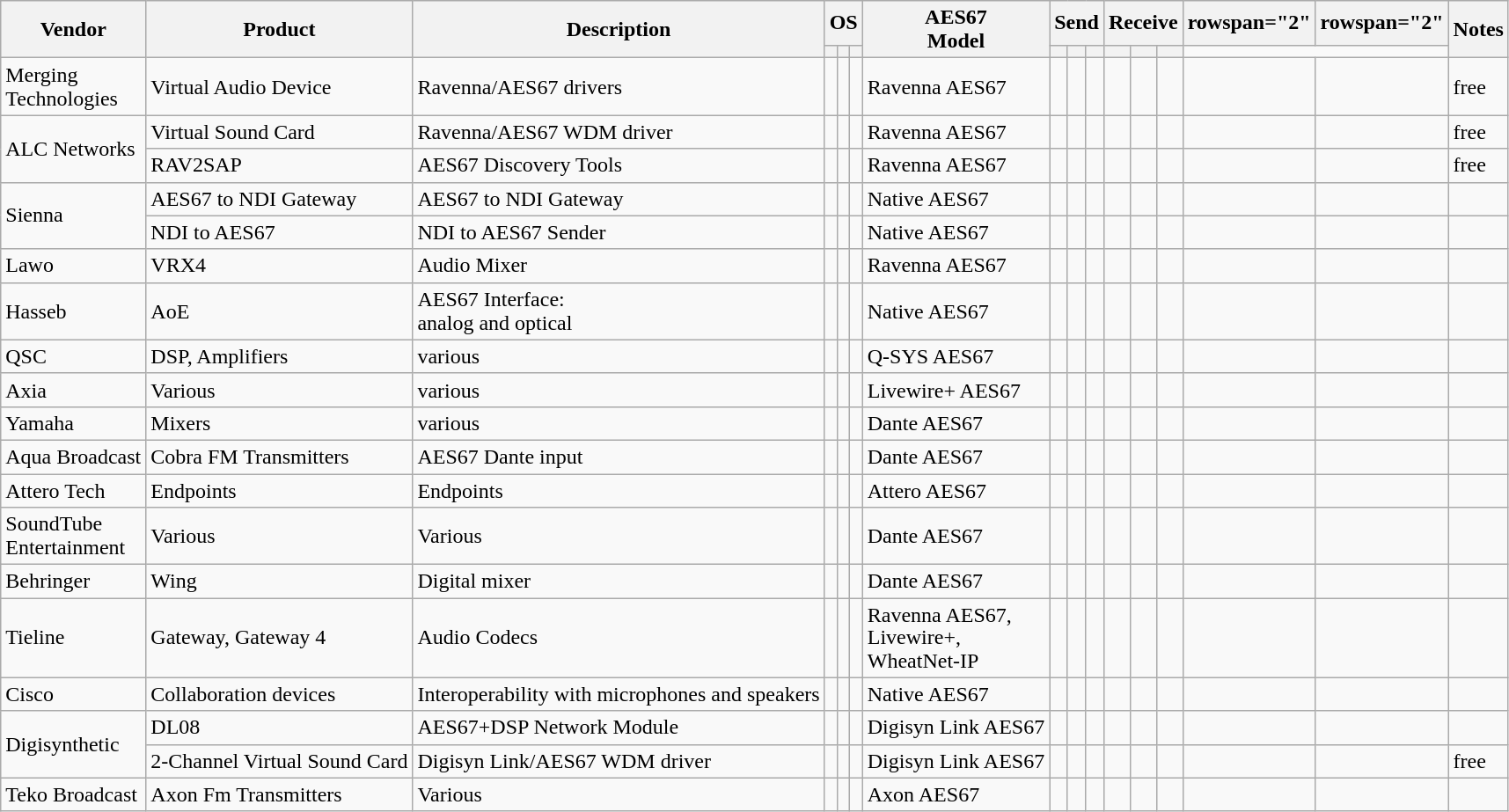<table class="wikitable">
<tr>
<th rowspan="2">Vendor</th>
<th rowspan="2">Product</th>
<th rowspan="2">Description</th>
<th colspan="3">OS</th>
<th rowspan="2">AES67<br>Model</th>
<th colspan="3">Send</th>
<th colspan="3">Receive</th>
<th>rowspan="2" </th>
<th>rowspan="2" </th>
<th rowspan="2">Notes</th>
</tr>
<tr>
<th></th>
<th></th>
<th></th>
<th></th>
<th></th>
<th></th>
<th></th>
<th></th>
<th></th>
</tr>
<tr>
<td>Merging<br>Technologies</td>
<td>Virtual Audio Device</td>
<td>Ravenna/AES67 drivers</td>
<td><br></td>
<td><br></td>
<td><br></td>
<td>Ravenna AES67</td>
<td></td>
<td></td>
<td></td>
<td></td>
<td></td>
<td></td>
<td></td>
<td></td>
<td>free</td>
</tr>
<tr>
<td rowspan="2">ALC Networks</td>
<td>Virtual Sound Card</td>
<td>Ravenna/AES67 WDM driver</td>
<td></td>
<td></td>
<td></td>
<td>Ravenna AES67</td>
<td></td>
<td></td>
<td></td>
<td></td>
<td></td>
<td></td>
<td></td>
<td></td>
<td>free</td>
</tr>
<tr>
<td>RAV2SAP</td>
<td>AES67 Discovery Tools</td>
<td></td>
<td></td>
<td></td>
<td>Ravenna AES67</td>
<td></td>
<td></td>
<td></td>
<td></td>
<td></td>
<td></td>
<td></td>
<td></td>
<td>free</td>
</tr>
<tr>
<td rowspan="2">Sienna</td>
<td>AES67 to NDI Gateway</td>
<td>AES67 to NDI Gateway</td>
<td></td>
<td></td>
<td></td>
<td>Native AES67</td>
<td></td>
<td></td>
<td></td>
<td></td>
<td></td>
<td></td>
<td></td>
<td></td>
<td></td>
</tr>
<tr>
<td>NDI to AES67</td>
<td>NDI to AES67 Sender</td>
<td></td>
<td></td>
<td></td>
<td>Native AES67</td>
<td></td>
<td></td>
<td></td>
<td></td>
<td></td>
<td></td>
<td></td>
<td></td>
<td></td>
</tr>
<tr>
<td>Lawo</td>
<td>VRX4</td>
<td>Audio Mixer</td>
<td></td>
<td></td>
<td></td>
<td>Ravenna AES67</td>
<td></td>
<td></td>
<td></td>
<td></td>
<td></td>
<td></td>
<td></td>
<td></td>
<td></td>
</tr>
<tr>
<td>Hasseb</td>
<td>AoE</td>
<td>AES67 Interface:<br>analog and optical</td>
<td></td>
<td></td>
<td></td>
<td>Native AES67</td>
<td></td>
<td></td>
<td></td>
<td></td>
<td></td>
<td></td>
<td></td>
<td></td>
<td></td>
</tr>
<tr>
<td>QSC</td>
<td>DSP, Amplifiers</td>
<td>various</td>
<td></td>
<td></td>
<td></td>
<td>Q-SYS AES67</td>
<td></td>
<td></td>
<td></td>
<td></td>
<td></td>
<td></td>
<td></td>
<td></td>
<td></td>
</tr>
<tr>
<td>Axia</td>
<td>Various</td>
<td>various</td>
<td></td>
<td></td>
<td></td>
<td>Livewire+ AES67</td>
<td></td>
<td></td>
<td></td>
<td></td>
<td></td>
<td></td>
<td></td>
<td></td>
<td></td>
</tr>
<tr>
<td>Yamaha</td>
<td>Mixers</td>
<td>various</td>
<td></td>
<td></td>
<td></td>
<td>Dante AES67</td>
<td></td>
<td></td>
<td></td>
<td></td>
<td></td>
<td></td>
<td></td>
<td></td>
<td></td>
</tr>
<tr>
<td>Aqua Broadcast</td>
<td>Cobra FM Transmitters </td>
<td>AES67 Dante input</td>
<td></td>
<td></td>
<td></td>
<td>Dante AES67</td>
<td></td>
<td></td>
<td></td>
<td></td>
<td></td>
<td></td>
<td></td>
<td></td>
<td></td>
</tr>
<tr>
<td>Attero Tech</td>
<td>Endpoints</td>
<td>Endpoints</td>
<td></td>
<td></td>
<td></td>
<td>Attero AES67</td>
<td></td>
<td></td>
<td></td>
<td></td>
<td></td>
<td></td>
<td></td>
<td></td>
<td></td>
</tr>
<tr>
<td>SoundTube<br>Entertainment</td>
<td>Various</td>
<td>Various</td>
<td></td>
<td></td>
<td></td>
<td>Dante AES67</td>
<td></td>
<td></td>
<td></td>
<td></td>
<td></td>
<td></td>
<td></td>
<td></td>
<td></td>
</tr>
<tr>
<td>Behringer</td>
<td>Wing</td>
<td>Digital mixer</td>
<td></td>
<td></td>
<td></td>
<td>Dante AES67</td>
<td></td>
<td></td>
<td></td>
<td></td>
<td></td>
<td></td>
<td></td>
<td></td>
<td></td>
</tr>
<tr>
<td>Tieline</td>
<td>Gateway, Gateway 4</td>
<td>Audio Codecs</td>
<td></td>
<td></td>
<td></td>
<td style="line-height:110%">Ravenna AES67,<br>Livewire+,<br>WheatNet-IP<br></td>
<td></td>
<td></td>
<td></td>
<td></td>
<td></td>
<td></td>
<td></td>
<td></td>
<td></td>
</tr>
<tr>
<td>Cisco</td>
<td>Collaboration devices</td>
<td>Interoperability with microphones and speakers</td>
<td></td>
<td></td>
<td></td>
<td>Native AES67</td>
<td></td>
<td></td>
<td></td>
<td></td>
<td></td>
<td></td>
<td></td>
<td></td>
<td></td>
</tr>
<tr>
<td rowspan="2">Digisynthetic</td>
<td>DL08</td>
<td>AES67+DSP Network Module</td>
<td></td>
<td></td>
<td></td>
<td>Digisyn Link AES67</td>
<td></td>
<td></td>
<td></td>
<td></td>
<td></td>
<td></td>
<td></td>
<td></td>
<td></td>
</tr>
<tr>
<td>2-Channel Virtual Sound Card</td>
<td>Digisyn Link/AES67 WDM driver</td>
<td></td>
<td></td>
<td></td>
<td>Digisyn Link AES67</td>
<td></td>
<td></td>
<td></td>
<td></td>
<td></td>
<td></td>
<td></td>
<td></td>
<td>free</td>
</tr>
<tr>
<td>Teko Broadcast</td>
<td>Axon Fm Transmitters </td>
<td>Various</td>
<td></td>
<td></td>
<td></td>
<td>Axon AES67</td>
<td></td>
<td></td>
<td></td>
<td></td>
<td></td>
<td></td>
<td></td>
<td></td>
<td></td>
</tr>
</table>
